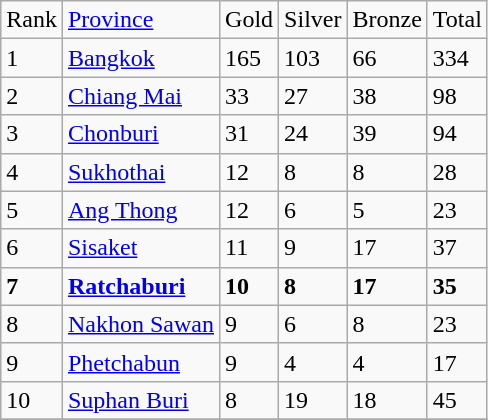<table class="wikitable">
<tr>
<td>Rank</td>
<td><a href='#'>Province</a></td>
<td>Gold</td>
<td>Silver</td>
<td>Bronze</td>
<td>Total</td>
</tr>
<tr>
<td>1</td>
<td><a href='#'>Bangkok</a></td>
<td>165</td>
<td>103</td>
<td>66</td>
<td>334</td>
</tr>
<tr>
<td>2</td>
<td><a href='#'>Chiang Mai</a></td>
<td>33</td>
<td>27</td>
<td>38</td>
<td>98</td>
</tr>
<tr>
<td>3</td>
<td><a href='#'>Chonburi</a></td>
<td>31</td>
<td>24</td>
<td>39</td>
<td>94</td>
</tr>
<tr>
<td>4</td>
<td><a href='#'>Sukhothai</a></td>
<td>12</td>
<td>8</td>
<td>8</td>
<td>28</td>
</tr>
<tr>
<td>5</td>
<td><a href='#'>Ang Thong</a></td>
<td>12</td>
<td>6</td>
<td>5</td>
<td>23</td>
</tr>
<tr>
<td>6</td>
<td><a href='#'>Sisaket</a></td>
<td>11</td>
<td>9</td>
<td>17</td>
<td>37</td>
</tr>
<tr>
<td><strong>7</strong></td>
<td><strong><a href='#'>Ratchaburi</a></strong></td>
<td><strong>10</strong></td>
<td><strong>8</strong></td>
<td><strong>17</strong></td>
<td><strong>35</strong></td>
</tr>
<tr>
<td>8</td>
<td><a href='#'>Nakhon Sawan</a></td>
<td>9</td>
<td>6</td>
<td>8</td>
<td>23</td>
</tr>
<tr>
<td>9</td>
<td><a href='#'>Phetchabun</a></td>
<td>9</td>
<td>4</td>
<td>4</td>
<td>17</td>
</tr>
<tr>
<td>10</td>
<td><a href='#'>Suphan Buri</a></td>
<td>8</td>
<td>19</td>
<td>18</td>
<td>45</td>
</tr>
<tr>
</tr>
</table>
